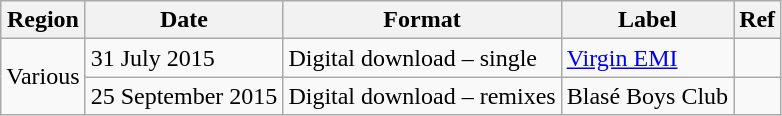<table class=wikitable>
<tr>
<th>Region</th>
<th>Date</th>
<th>Format</th>
<th>Label</th>
<th>Ref</th>
</tr>
<tr>
<td rowspan="2">Various</td>
<td>31 July 2015</td>
<td>Digital download – single</td>
<td><a href='#'>Virgin EMI</a></td>
<td></td>
</tr>
<tr>
<td>25 September 2015</td>
<td>Digital download – remixes</td>
<td>Blasé Boys Club</td>
<td></td>
</tr>
</table>
